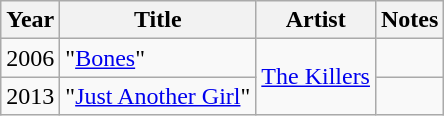<table class="wikitable sortable">
<tr>
<th>Year</th>
<th>Title</th>
<th>Artist</th>
<th class="unsortable">Notes</th>
</tr>
<tr>
<td>2006</td>
<td>"<a href='#'>Bones</a>"</td>
<td rowspan=2><a href='#'>The Killers</a></td>
<td></td>
</tr>
<tr>
<td>2013</td>
<td>"<a href='#'>Just Another Girl</a>"</td>
<td></td>
</tr>
</table>
